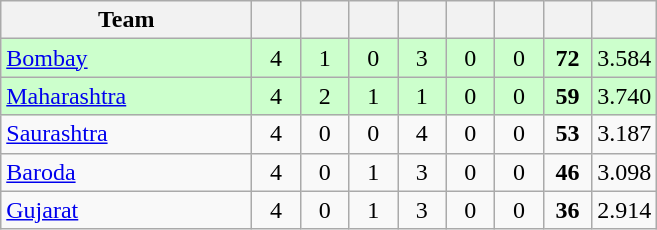<table class="wikitable" style="text-align:center">
<tr>
<th style="width:160px">Team</th>
<th style="width:25px"></th>
<th style="width:25px"></th>
<th style="width:25px"></th>
<th style="width:25px"></th>
<th style="width:25px"></th>
<th style="width:25px"></th>
<th style="width:25px"></th>
<th style="width:25px;"></th>
</tr>
<tr style="background:#cfc;">
<td style="text-align:left"><a href='#'>Bombay</a></td>
<td>4</td>
<td>1</td>
<td>0</td>
<td>3</td>
<td>0</td>
<td>0</td>
<td><strong>72</strong></td>
<td>3.584</td>
</tr>
<tr style="background:#cfc;">
<td style="text-align:left"><a href='#'>Maharashtra</a></td>
<td>4</td>
<td>2</td>
<td>1</td>
<td>1</td>
<td>0</td>
<td>0</td>
<td><strong>59</strong></td>
<td>3.740</td>
</tr>
<tr>
<td style="text-align:left"><a href='#'>Saurashtra</a></td>
<td>4</td>
<td>0</td>
<td>0</td>
<td>4</td>
<td>0</td>
<td>0</td>
<td><strong>53</strong></td>
<td>3.187</td>
</tr>
<tr>
<td style="text-align:left"><a href='#'>Baroda</a></td>
<td>4</td>
<td>0</td>
<td>1</td>
<td>3</td>
<td>0</td>
<td>0</td>
<td><strong>46</strong></td>
<td>3.098</td>
</tr>
<tr>
<td style="text-align:left"><a href='#'>Gujarat</a></td>
<td>4</td>
<td>0</td>
<td>1</td>
<td>3</td>
<td>0</td>
<td>0</td>
<td><strong>36</strong></td>
<td>2.914</td>
</tr>
</table>
